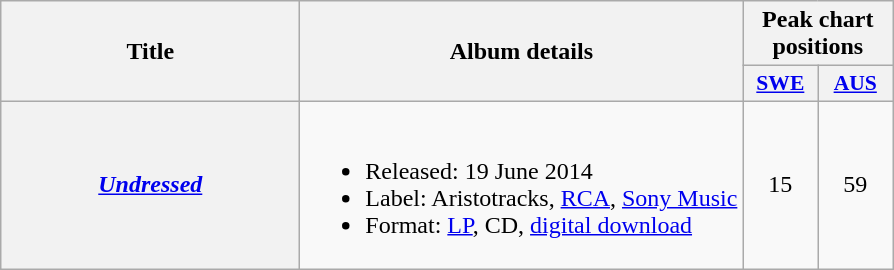<table class="wikitable plainrowheaders">
<tr>
<th scope="col" rowspan="2" style="width:12em;">Title</th>
<th scope="col" rowspan="2" style="width:18em;">Album details</th>
<th scope="col" colspan="2">Peak chart positions</th>
</tr>
<tr>
<th scope="col" style="width:3em;font-size:90%;"><a href='#'>SWE</a><br></th>
<th scope="col" style="width:3em;font-size:90%;"><a href='#'>AUS</a><br></th>
</tr>
<tr>
<th scope="row"><em><a href='#'>Undressed</a></em></th>
<td><br><ul><li>Released: 19 June 2014</li><li>Label: Aristotracks, <a href='#'>RCA</a>, <a href='#'>Sony Music</a></li><li>Format: <a href='#'>LP</a>, CD, <a href='#'>digital download</a></li></ul></td>
<td style="text-align:center;">15</td>
<td style="text-align:center;">59</td>
</tr>
</table>
